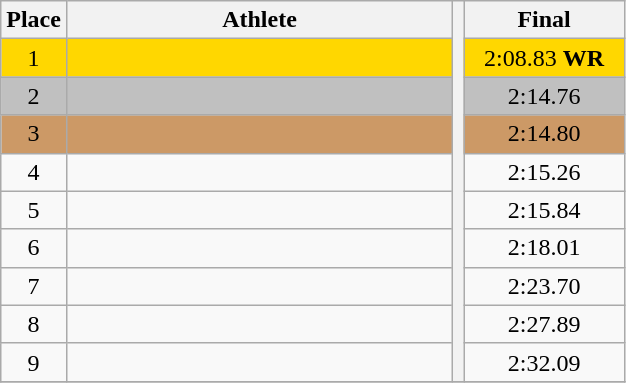<table class="wikitable" style="text-align:center">
<tr>
<th>Place</th>
<th width=250>Athlete</th>
<th rowspan=10></th>
<th width=100>Final</th>
</tr>
<tr bgcolor=gold>
<td>1</td>
<td align=left></td>
<td>2:08.83 <strong>WR</strong></td>
</tr>
<tr bgcolor=silver>
<td>2</td>
<td align=left></td>
<td>2:14.76</td>
</tr>
<tr bgcolor=cc9966>
<td>3</td>
<td align=left></td>
<td>2:14.80</td>
</tr>
<tr>
<td>4</td>
<td align=left></td>
<td>2:15.26</td>
</tr>
<tr>
<td>5</td>
<td align=left></td>
<td>2:15.84</td>
</tr>
<tr>
<td>6</td>
<td align=left></td>
<td>2:18.01</td>
</tr>
<tr>
<td>7</td>
<td align=left></td>
<td>2:23.70</td>
</tr>
<tr>
<td>8</td>
<td align=left></td>
<td>2:27.89</td>
</tr>
<tr>
<td>9</td>
<td align=left></td>
<td>2:32.09</td>
</tr>
<tr>
</tr>
</table>
